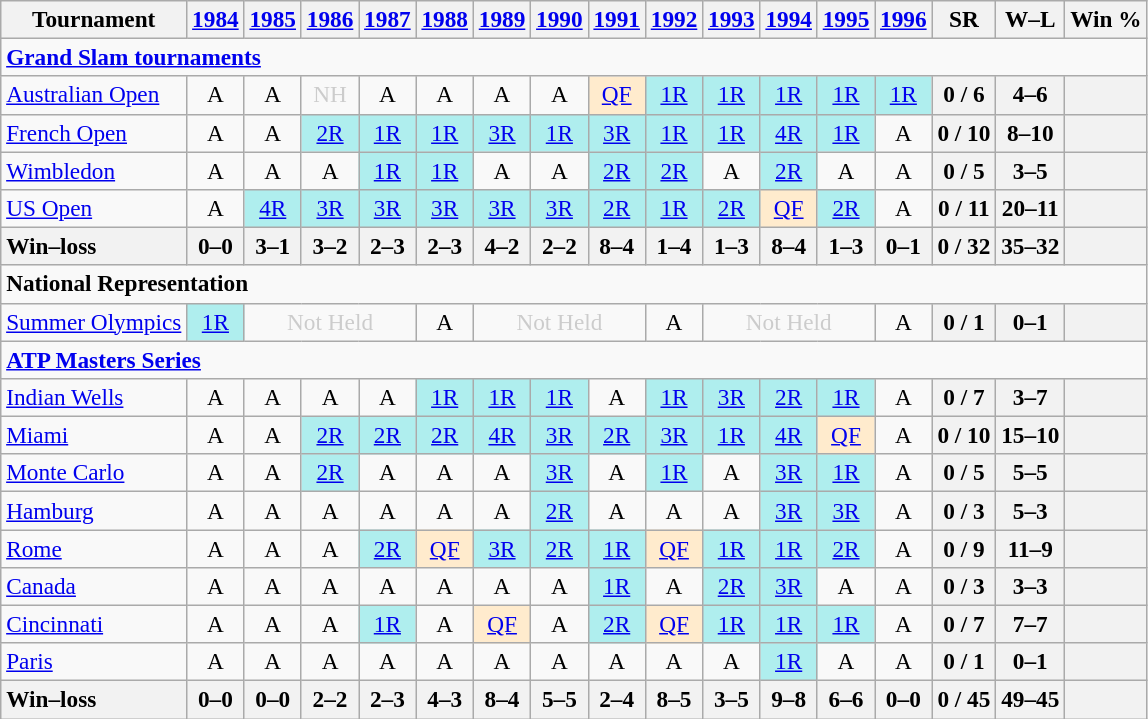<table class=wikitable style=text-align:center;font-size:97%>
<tr>
<th>Tournament</th>
<th><a href='#'>1984</a></th>
<th><a href='#'>1985</a></th>
<th><a href='#'>1986</a></th>
<th><a href='#'>1987</a></th>
<th><a href='#'>1988</a></th>
<th><a href='#'>1989</a></th>
<th><a href='#'>1990</a></th>
<th><a href='#'>1991</a></th>
<th><a href='#'>1992</a></th>
<th><a href='#'>1993</a></th>
<th><a href='#'>1994</a></th>
<th><a href='#'>1995</a></th>
<th><a href='#'>1996</a></th>
<th>SR</th>
<th>W–L</th>
<th>Win %</th>
</tr>
<tr>
<td colspan=23 align=left><strong><a href='#'>Grand Slam tournaments</a></strong></td>
</tr>
<tr>
<td align=left><a href='#'>Australian Open</a></td>
<td>A</td>
<td>A</td>
<td colspan=1 style=color:#cccccc>NH</td>
<td>A</td>
<td>A</td>
<td>A</td>
<td>A</td>
<td bgcolor=ffebcd><a href='#'>QF</a></td>
<td bgcolor=afeeee><a href='#'>1R</a></td>
<td bgcolor=afeeee><a href='#'>1R</a></td>
<td bgcolor=afeeee><a href='#'>1R</a></td>
<td bgcolor=afeeee><a href='#'>1R</a></td>
<td bgcolor=afeeee><a href='#'>1R</a></td>
<th>0 / 6</th>
<th>4–6</th>
<th></th>
</tr>
<tr>
<td align=left><a href='#'>French Open</a></td>
<td>A</td>
<td>A</td>
<td bgcolor=afeeee><a href='#'>2R</a></td>
<td bgcolor=afeeee><a href='#'>1R</a></td>
<td bgcolor=afeeee><a href='#'>1R</a></td>
<td bgcolor=afeeee><a href='#'>3R</a></td>
<td bgcolor=afeeee><a href='#'>1R</a></td>
<td bgcolor=afeeee><a href='#'>3R</a></td>
<td bgcolor=afeeee><a href='#'>1R</a></td>
<td bgcolor=afeeee><a href='#'>1R</a></td>
<td bgcolor=afeeee><a href='#'>4R</a></td>
<td bgcolor=afeeee><a href='#'>1R</a></td>
<td>A</td>
<th>0 / 10</th>
<th>8–10</th>
<th></th>
</tr>
<tr>
<td align=left><a href='#'>Wimbledon</a></td>
<td>A</td>
<td>A</td>
<td>A</td>
<td bgcolor=afeeee><a href='#'>1R</a></td>
<td bgcolor=afeeee><a href='#'>1R</a></td>
<td>A</td>
<td>A</td>
<td bgcolor=afeeee><a href='#'>2R</a></td>
<td bgcolor=afeeee><a href='#'>2R</a></td>
<td>A</td>
<td bgcolor=afeeee><a href='#'>2R</a></td>
<td>A</td>
<td>A</td>
<th>0 / 5</th>
<th>3–5</th>
<th></th>
</tr>
<tr>
<td align=left><a href='#'>US Open</a></td>
<td>A</td>
<td bgcolor=afeeee><a href='#'>4R</a></td>
<td bgcolor=afeeee><a href='#'>3R</a></td>
<td bgcolor=afeeee><a href='#'>3R</a></td>
<td bgcolor=afeeee><a href='#'>3R</a></td>
<td bgcolor=afeeee><a href='#'>3R</a></td>
<td bgcolor=afeeee><a href='#'>3R</a></td>
<td bgcolor=afeeee><a href='#'>2R</a></td>
<td bgcolor=afeeee><a href='#'>1R</a></td>
<td bgcolor=afeeee><a href='#'>2R</a></td>
<td bgcolor=ffebcd><a href='#'>QF</a></td>
<td bgcolor=afeeee><a href='#'>2R</a></td>
<td>A</td>
<th>0 / 11</th>
<th>20–11</th>
<th></th>
</tr>
<tr>
<th style=text-align:left>Win–loss</th>
<th>0–0</th>
<th>3–1</th>
<th>3–2</th>
<th>2–3</th>
<th>2–3</th>
<th>4–2</th>
<th>2–2</th>
<th>8–4</th>
<th>1–4</th>
<th>1–3</th>
<th>8–4</th>
<th>1–3</th>
<th>0–1</th>
<th>0 / 32</th>
<th>35–32</th>
<th></th>
</tr>
<tr>
<td colspan=22 align=left><strong>National Representation</strong></td>
</tr>
<tr>
<td align=left><a href='#'>Summer Olympics</a></td>
<td style=background:#afeeee><a href='#'>1R</a></td>
<td colspan=3 style=color:#cccccc>Not Held</td>
<td>A</td>
<td colspan=3 style=color:#cccccc>Not Held</td>
<td>A</td>
<td colspan=3 style=color:#cccccc>Not Held</td>
<td>A</td>
<th>0 / 1</th>
<th>0–1</th>
<th></th>
</tr>
<tr>
<td colspan=23 align=left><strong><a href='#'>ATP Masters Series</a></strong></td>
</tr>
<tr>
<td align=left><a href='#'>Indian Wells</a></td>
<td>A</td>
<td>A</td>
<td>A</td>
<td>A</td>
<td bgcolor=afeeee><a href='#'>1R</a></td>
<td bgcolor=afeeee><a href='#'>1R</a></td>
<td bgcolor=afeeee><a href='#'>1R</a></td>
<td>A</td>
<td bgcolor=afeeee><a href='#'>1R</a></td>
<td bgcolor=afeeee><a href='#'>3R</a></td>
<td bgcolor=afeeee><a href='#'>2R</a></td>
<td bgcolor=afeeee><a href='#'>1R</a></td>
<td>A</td>
<th>0 / 7</th>
<th>3–7</th>
<th></th>
</tr>
<tr>
<td align=left><a href='#'>Miami</a></td>
<td>A</td>
<td>A</td>
<td bgcolor=afeeee><a href='#'>2R</a></td>
<td bgcolor=afeeee><a href='#'>2R</a></td>
<td bgcolor=afeeee><a href='#'>2R</a></td>
<td bgcolor=afeeee><a href='#'>4R</a></td>
<td bgcolor=afeeee><a href='#'>3R</a></td>
<td bgcolor=afeeee><a href='#'>2R</a></td>
<td bgcolor=afeeee><a href='#'>3R</a></td>
<td bgcolor=afeeee><a href='#'>1R</a></td>
<td bgcolor=afeeee><a href='#'>4R</a></td>
<td bgcolor=ffebcd><a href='#'>QF</a></td>
<td>A</td>
<th>0 / 10</th>
<th>15–10</th>
<th></th>
</tr>
<tr>
<td align=left><a href='#'>Monte Carlo</a></td>
<td>A</td>
<td>A</td>
<td bgcolor=afeeee><a href='#'>2R</a></td>
<td>A</td>
<td>A</td>
<td>A</td>
<td bgcolor=afeeee><a href='#'>3R</a></td>
<td>A</td>
<td bgcolor=afeeee><a href='#'>1R</a></td>
<td>A</td>
<td bgcolor=afeeee><a href='#'>3R</a></td>
<td bgcolor=afeeee><a href='#'>1R</a></td>
<td>A</td>
<th>0 / 5</th>
<th>5–5</th>
<th></th>
</tr>
<tr>
<td align=left><a href='#'>Hamburg</a></td>
<td>A</td>
<td>A</td>
<td>A</td>
<td>A</td>
<td>A</td>
<td>A</td>
<td bgcolor=afeeee><a href='#'>2R</a></td>
<td>A</td>
<td>A</td>
<td>A</td>
<td bgcolor=afeeee><a href='#'>3R</a></td>
<td bgcolor=afeeee><a href='#'>3R</a></td>
<td>A</td>
<th>0 / 3</th>
<th>5–3</th>
<th></th>
</tr>
<tr>
<td align=left><a href='#'>Rome</a></td>
<td>A</td>
<td>A</td>
<td>A</td>
<td bgcolor=afeeee><a href='#'>2R</a></td>
<td bgcolor=ffebcd><a href='#'>QF</a></td>
<td bgcolor=afeeee><a href='#'>3R</a></td>
<td bgcolor=afeeee><a href='#'>2R</a></td>
<td bgcolor=afeeee><a href='#'>1R</a></td>
<td bgcolor=ffebcd><a href='#'>QF</a></td>
<td bgcolor=afeeee><a href='#'>1R</a></td>
<td bgcolor=afeeee><a href='#'>1R</a></td>
<td bgcolor=afeeee><a href='#'>2R</a></td>
<td>A</td>
<th>0 / 9</th>
<th>11–9</th>
<th></th>
</tr>
<tr>
<td align=left><a href='#'>Canada</a></td>
<td>A</td>
<td>A</td>
<td>A</td>
<td>A</td>
<td>A</td>
<td>A</td>
<td>A</td>
<td bgcolor=afeeee><a href='#'>1R</a></td>
<td>A</td>
<td bgcolor=afeeee><a href='#'>2R</a></td>
<td bgcolor=afeeee><a href='#'>3R</a></td>
<td>A</td>
<td>A</td>
<th>0 / 3</th>
<th>3–3</th>
<th></th>
</tr>
<tr>
<td align=left><a href='#'>Cincinnati</a></td>
<td>A</td>
<td>A</td>
<td>A</td>
<td bgcolor=afeeee><a href='#'>1R</a></td>
<td>A</td>
<td bgcolor=ffebcd><a href='#'>QF</a></td>
<td>A</td>
<td bgcolor=afeeee><a href='#'>2R</a></td>
<td bgcolor=ffebcd><a href='#'>QF</a></td>
<td bgcolor=afeeee><a href='#'>1R</a></td>
<td bgcolor=afeeee><a href='#'>1R</a></td>
<td bgcolor=afeeee><a href='#'>1R</a></td>
<td>A</td>
<th>0 / 7</th>
<th>7–7</th>
<th></th>
</tr>
<tr>
<td align=left><a href='#'>Paris</a></td>
<td>A</td>
<td>A</td>
<td>A</td>
<td>A</td>
<td>A</td>
<td>A</td>
<td>A</td>
<td>A</td>
<td>A</td>
<td>A</td>
<td bgcolor=afeeee><a href='#'>1R</a></td>
<td>A</td>
<td>A</td>
<th>0 / 1</th>
<th>0–1</th>
<th></th>
</tr>
<tr>
<th style=text-align:left>Win–loss</th>
<th>0–0</th>
<th>0–0</th>
<th>2–2</th>
<th>2–3</th>
<th>4–3</th>
<th>8–4</th>
<th>5–5</th>
<th>2–4</th>
<th>8–5</th>
<th>3–5</th>
<th>9–8</th>
<th>6–6</th>
<th>0–0</th>
<th>0 / 45</th>
<th>49–45</th>
<th></th>
</tr>
</table>
